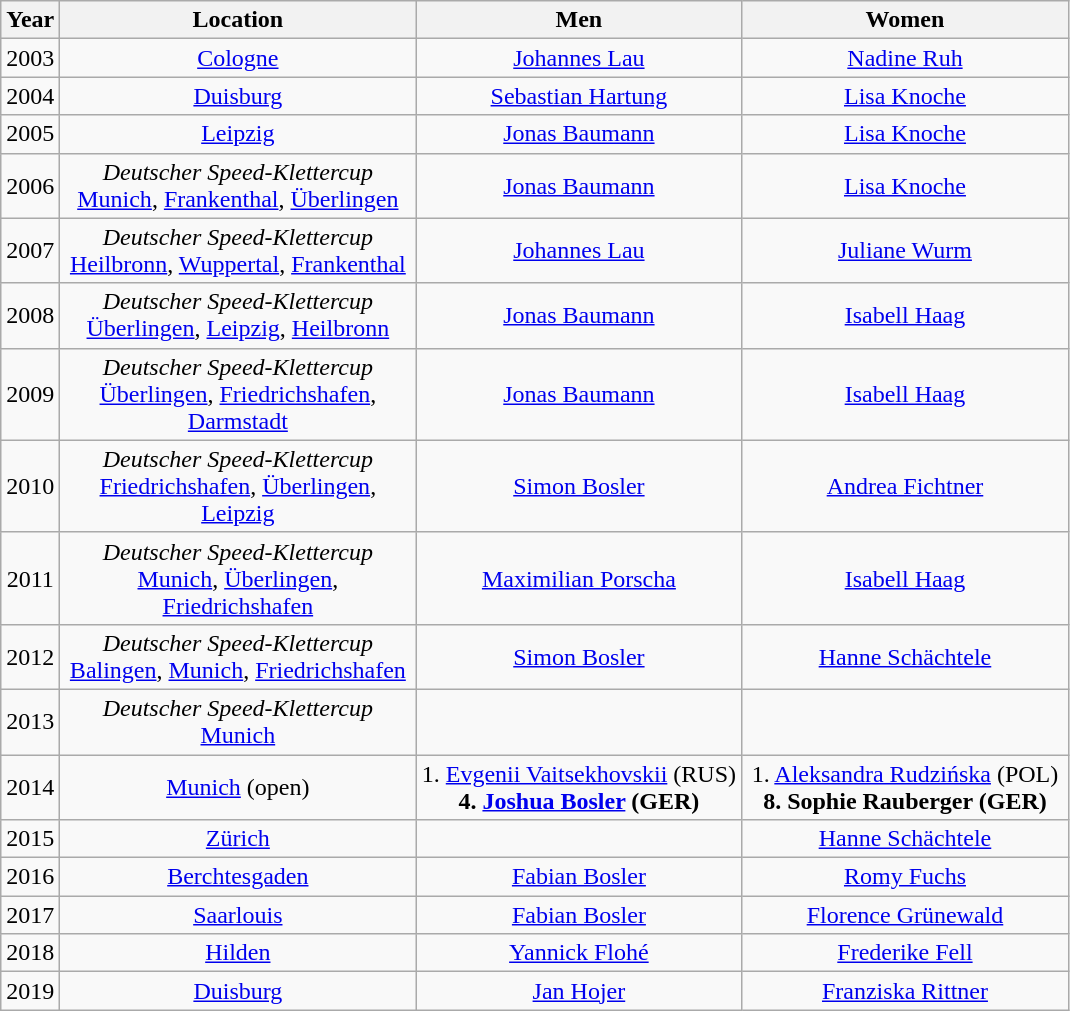<table class="wikitable">
<tr>
<th>Year</th>
<th style="width:230px">Location</th>
<th style="width:210px">Men</th>
<th style="width:210px">Women</th>
</tr>
<tr align="center">
<td>2003</td>
<td><a href='#'>Cologne</a></td>
<td><a href='#'>Johannes Lau</a></td>
<td><a href='#'>Nadine Ruh</a></td>
</tr>
<tr align="center">
<td>2004</td>
<td><a href='#'>Duisburg</a></td>
<td><a href='#'>Sebastian Hartung</a></td>
<td><a href='#'>Lisa Knoche</a></td>
</tr>
<tr align="center">
<td>2005</td>
<td><a href='#'>Leipzig</a></td>
<td><a href='#'>Jonas Baumann</a></td>
<td><a href='#'>Lisa Knoche</a></td>
</tr>
<tr align="center">
<td>2006</td>
<td><em>Deutscher Speed-Klettercup</em><br><a href='#'>Munich</a>, <a href='#'>Frankenthal</a>, <a href='#'>Überlingen</a></td>
<td><a href='#'>Jonas Baumann</a></td>
<td><a href='#'>Lisa Knoche</a></td>
</tr>
<tr align="center">
<td>2007</td>
<td><em>Deutscher Speed-Klettercup</em><br><a href='#'>Heilbronn</a>, <a href='#'>Wuppertal</a>, <a href='#'>Frankenthal</a></td>
<td><a href='#'>Johannes Lau</a></td>
<td><a href='#'>Juliane Wurm</a></td>
</tr>
<tr align="center">
<td>2008</td>
<td><em>Deutscher Speed-Klettercup</em><br><a href='#'>Überlingen</a>, <a href='#'>Leipzig</a>, <a href='#'>Heilbronn</a></td>
<td><a href='#'>Jonas Baumann</a></td>
<td><a href='#'>Isabell Haag</a></td>
</tr>
<tr align="center">
<td>2009</td>
<td><em>Deutscher Speed-Klettercup</em><br><a href='#'>Überlingen</a>, <a href='#'>Friedrichshafen</a>, <a href='#'>Darmstadt</a></td>
<td><a href='#'>Jonas Baumann</a></td>
<td><a href='#'>Isabell Haag</a></td>
</tr>
<tr align="center">
<td>2010</td>
<td><em>Deutscher Speed-Klettercup</em><br><a href='#'>Friedrichshafen</a>, <a href='#'>Überlingen</a>, <a href='#'>Leipzig</a></td>
<td><a href='#'>Simon Bosler</a></td>
<td><a href='#'>Andrea Fichtner</a></td>
</tr>
<tr align="center">
<td>2011</td>
<td><em>Deutscher Speed-Klettercup</em><br><a href='#'>Munich</a>, <a href='#'>Überlingen</a>, <a href='#'>Friedrichshafen</a></td>
<td><a href='#'>Maximilian Porscha</a></td>
<td><a href='#'>Isabell Haag</a></td>
</tr>
<tr align="center">
<td>2012</td>
<td><em>Deutscher Speed-Klettercup</em><br><a href='#'>Balingen</a>, <a href='#'>Munich</a>, <a href='#'>Friedrichshafen</a></td>
<td><a href='#'>Simon Bosler</a></td>
<td><a href='#'>Hanne Schächtele</a></td>
</tr>
<tr align="center">
<td>2013</td>
<td><em>Deutscher Speed-Klettercup</em><br><a href='#'>Munich</a></td>
<td></td>
<td></td>
</tr>
<tr align="center">
<td>2014</td>
<td><a href='#'>Munich</a> (open)</td>
<td>1. <a href='#'>Evgenii Vaitsekhovskii</a> (RUS)<br> <strong>4. <a href='#'>Joshua Bosler</a> (GER)</strong></td>
<td>1. <a href='#'>Aleksandra Rudzińska</a> (POL) <br> <strong>8. Sophie Rauberger (GER)</strong></td>
</tr>
<tr align="center">
<td>2015</td>
<td><a href='#'>Zürich</a></td>
<td></td>
<td><a href='#'>Hanne Schächtele</a></td>
</tr>
<tr align="center">
<td>2016</td>
<td><a href='#'>Berchtesgaden</a></td>
<td><a href='#'>Fabian Bosler</a></td>
<td><a href='#'>Romy Fuchs</a></td>
</tr>
<tr align="center">
<td>2017</td>
<td><a href='#'>Saarlouis</a></td>
<td><a href='#'>Fabian Bosler</a></td>
<td><a href='#'>Florence Grünewald</a></td>
</tr>
<tr align="center">
<td>2018</td>
<td><a href='#'>Hilden</a></td>
<td><a href='#'>Yannick Flohé</a></td>
<td><a href='#'>Frederike Fell</a></td>
</tr>
<tr align="center">
<td>2019</td>
<td><a href='#'>Duisburg</a></td>
<td><a href='#'>Jan Hojer</a></td>
<td><a href='#'>Franziska Rittner</a></td>
</tr>
</table>
